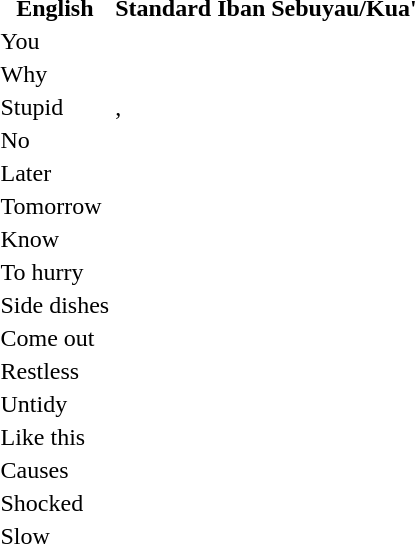<table>
<tr>
<th>English</th>
<th>Standard Iban</th>
<th>Sebuyau/Kua'</th>
</tr>
<tr>
<td>You</td>
<td></td>
<td></td>
</tr>
<tr>
<td>Why</td>
<td></td>
<td></td>
</tr>
<tr>
<td>Stupid</td>
<td>, </td>
<td></td>
</tr>
<tr>
<td>No</td>
<td></td>
<td></td>
</tr>
<tr>
<td>Later</td>
<td></td>
<td></td>
</tr>
<tr>
<td>Tomorrow</td>
<td></td>
<td></td>
</tr>
<tr>
<td>Know</td>
<td></td>
<td></td>
</tr>
<tr>
<td>To hurry</td>
<td></td>
<td></td>
</tr>
<tr>
<td>Side dishes</td>
<td></td>
<td></td>
</tr>
<tr>
<td>Come out</td>
<td></td>
<td></td>
</tr>
<tr>
<td>Restless</td>
<td></td>
<td></td>
</tr>
<tr>
<td>Untidy</td>
<td></td>
<td></td>
</tr>
<tr>
<td>Like this</td>
<td></td>
<td></td>
</tr>
<tr>
<td>Causes</td>
<td></td>
<td></td>
</tr>
<tr>
<td>Shocked</td>
<td></td>
<td></td>
</tr>
<tr>
<td>Slow</td>
<td></td>
<td></td>
</tr>
</table>
